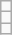<table class="wikitable">
<tr>
<td></td>
</tr>
<tr>
<td></td>
</tr>
<tr>
<td></td>
</tr>
</table>
